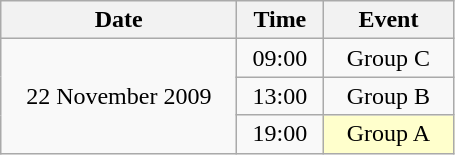<table class = "wikitable" style="text-align:center;">
<tr>
<th width=150>Date</th>
<th width=50>Time</th>
<th width=80>Event</th>
</tr>
<tr>
<td rowspan=3>22 November 2009</td>
<td>09:00</td>
<td>Group C</td>
</tr>
<tr>
<td>13:00</td>
<td>Group B</td>
</tr>
<tr>
<td>19:00</td>
<td bgcolor=ffffcc>Group A</td>
</tr>
</table>
